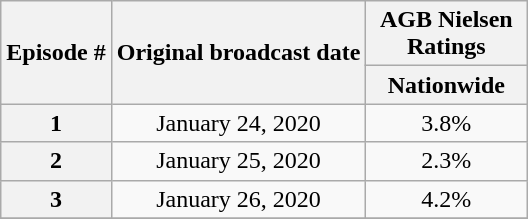<table class="wikitable" style="text-align:center">
<tr>
<th rowspan="2">Episode #</th>
<th rowspan="2">Original broadcast date</th>
<th>AGB Nielsen Ratings</th>
</tr>
<tr>
<th width="100">Nationwide</th>
</tr>
<tr>
<th>1</th>
<td>January 24, 2020</td>
<td>3.8%</td>
</tr>
<tr>
<th>2</th>
<td>January 25, 2020</td>
<td>2.3%</td>
</tr>
<tr>
<th>3</th>
<td>January 26, 2020</td>
<td>4.2%</td>
</tr>
<tr>
</tr>
</table>
